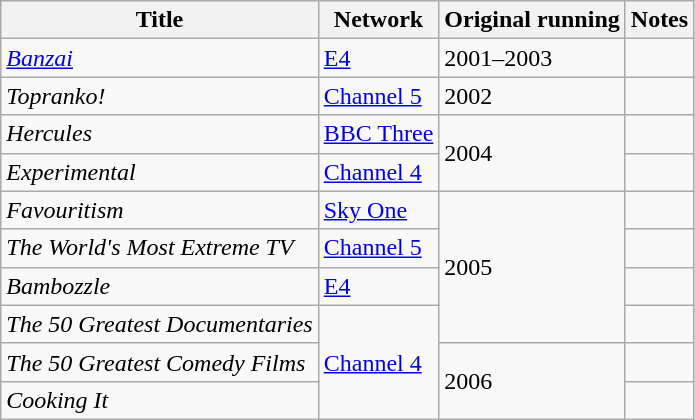<table class="wikitable sortable">
<tr>
<th>Title</th>
<th>Network</th>
<th>Original running</th>
<th>Notes</th>
</tr>
<tr>
<td><em><a href='#'>Banzai</a></em></td>
<td><a href='#'>E4</a></td>
<td>2001–2003</td>
<td></td>
</tr>
<tr>
<td><em>Topranko!</em></td>
<td><a href='#'>Channel 5</a></td>
<td>2002</td>
<td></td>
</tr>
<tr>
<td><em>Hercules</em></td>
<td><a href='#'>BBC Three</a></td>
<td rowspan="2">2004</td>
<td></td>
</tr>
<tr>
<td><em>Experimental</em></td>
<td><a href='#'>Channel 4</a></td>
<td></td>
</tr>
<tr>
<td><em>Favouritism</em></td>
<td><a href='#'>Sky One</a></td>
<td rowspan="4">2005</td>
<td></td>
</tr>
<tr>
<td><em>The World's Most Extreme TV</em></td>
<td><a href='#'>Channel 5</a></td>
<td></td>
</tr>
<tr>
<td><em>Bambozzle</em></td>
<td><a href='#'>E4</a></td>
<td></td>
</tr>
<tr>
<td><em>The 50 Greatest Documentaries</em></td>
<td rowspan="3"><a href='#'>Channel 4</a></td>
<td></td>
</tr>
<tr>
<td><em>The 50 Greatest Comedy Films</em></td>
<td rowspan="2">2006</td>
<td></td>
</tr>
<tr>
<td><em>Cooking It</em></td>
<td></td>
</tr>
</table>
